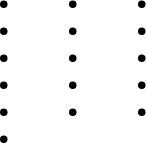<table border="0" cellpadding="2">
<tr valign="top">
<td><br><ul><li></li><li></li><li></li><li> </li><li></li><li></li></ul></td>
<td><br><ul><li></li><li></li><li> </li><li></li><li> </li></ul></td>
<td><br><ul><li> </li><li></li><li></li><li> </li><li></li></ul></td>
</tr>
</table>
